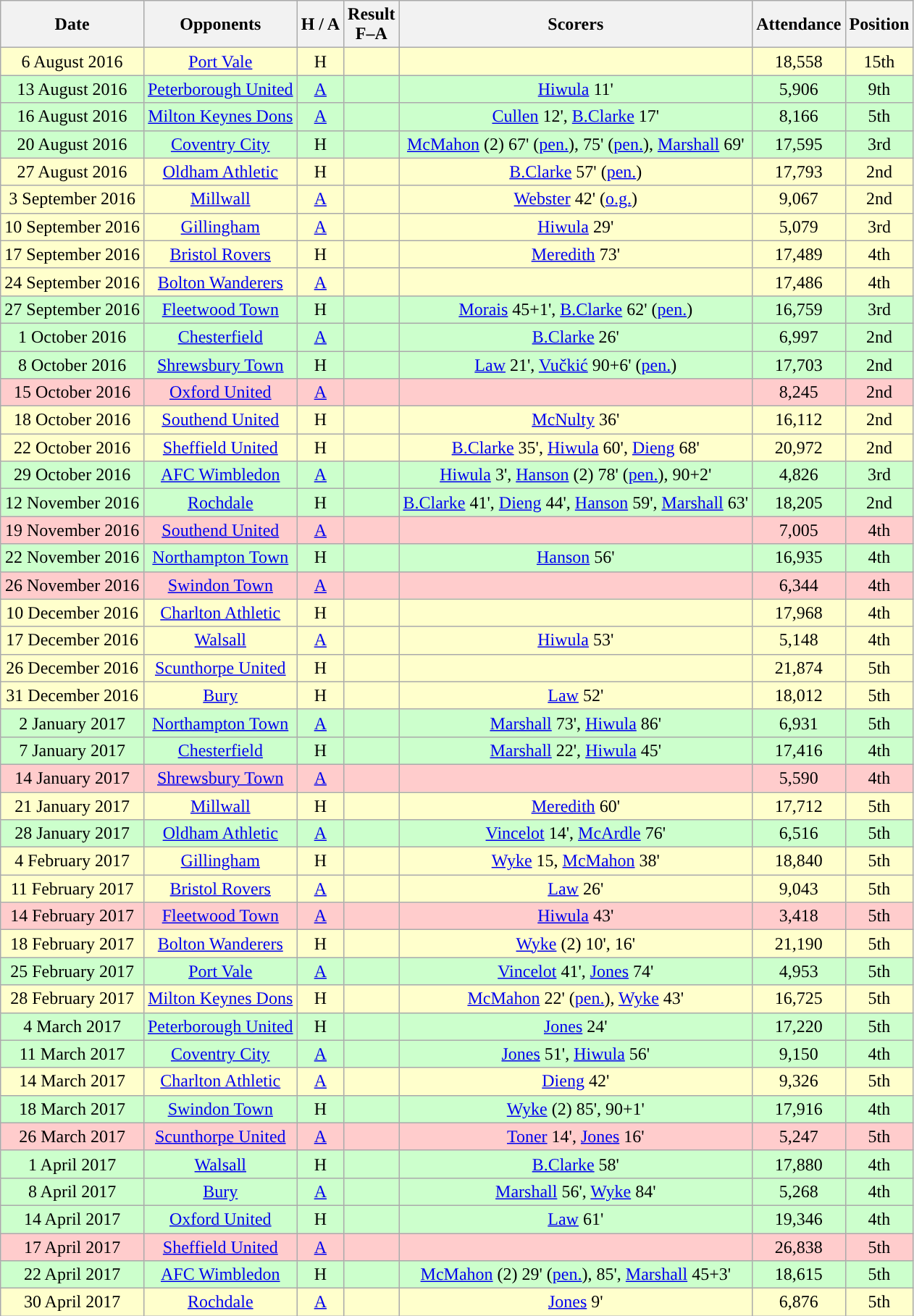<table class="wikitable" style="text-align:center">
<tr>
<th>Date</th>
<th>Opponents</th>
<th>H / A</th>
<th>Result<br>F–A</th>
<th>Scorers</th>
<th>Attendance</th>
<th>Position</th>
</tr>
<tr bgcolor="#ffffcc">
<td>6 August 2016</td>
<td><a href='#'>Port Vale</a></td>
<td>H</td>
<td></td>
<td></td>
<td>18,558</td>
<td>15th</td>
</tr>
<tr style="background:#cfc;">
<td>13 August 2016</td>
<td><a href='#'>Peterborough United</a></td>
<td><a href='#'>A</a></td>
<td></td>
<td><a href='#'>Hiwula</a> 11'</td>
<td>5,906</td>
<td>9th</td>
</tr>
<tr style="background:#cfc;">
<td>16 August 2016</td>
<td><a href='#'>Milton Keynes Dons</a></td>
<td><a href='#'>A</a></td>
<td></td>
<td><a href='#'>Cullen</a> 12', <a href='#'>B.Clarke</a> 17'</td>
<td>8,166</td>
<td>5th</td>
</tr>
<tr style="background:#cfc;">
<td>20 August 2016</td>
<td><a href='#'>Coventry City</a></td>
<td>H</td>
<td></td>
<td><a href='#'>McMahon</a> (2) 67' (<a href='#'>pen.</a>), 75' (<a href='#'>pen.</a>), <a href='#'>Marshall</a> 69'</td>
<td>17,595</td>
<td>3rd</td>
</tr>
<tr style="background:#ffc;">
<td>27 August 2016</td>
<td><a href='#'>Oldham Athletic</a></td>
<td>H</td>
<td></td>
<td><a href='#'>B.Clarke</a> 57' (<a href='#'>pen.</a>)</td>
<td>17,793</td>
<td>2nd</td>
</tr>
<tr style="background:#ffc;">
<td>3 September 2016</td>
<td><a href='#'>Millwall</a></td>
<td><a href='#'>A</a></td>
<td></td>
<td><a href='#'>Webster</a> 42' (<a href='#'>o.g.</a>)</td>
<td>9,067</td>
<td>2nd</td>
</tr>
<tr style="background:#ffc;">
<td>10 September 2016</td>
<td><a href='#'>Gillingham</a></td>
<td><a href='#'>A</a></td>
<td></td>
<td><a href='#'>Hiwula</a> 29'</td>
<td>5,079</td>
<td>3rd</td>
</tr>
<tr style="background:#ffc;">
<td>17 September 2016</td>
<td><a href='#'>Bristol Rovers</a></td>
<td>H</td>
<td></td>
<td><a href='#'>Meredith</a> 73'</td>
<td>17,489</td>
<td>4th</td>
</tr>
<tr style="background:#ffc;">
<td>24 September 2016</td>
<td><a href='#'>Bolton Wanderers</a></td>
<td><a href='#'>A</a></td>
<td></td>
<td></td>
<td>17,486</td>
<td>4th</td>
</tr>
<tr style="background:#cfc;">
<td>27 September 2016</td>
<td><a href='#'>Fleetwood Town</a></td>
<td>H</td>
<td></td>
<td><a href='#'>Morais</a> 45+1', <a href='#'>B.Clarke</a> 62' (<a href='#'>pen.</a>)</td>
<td>16,759</td>
<td>3rd</td>
</tr>
<tr style="background:#cfc;">
<td>1 October 2016</td>
<td><a href='#'>Chesterfield</a></td>
<td><a href='#'>A</a></td>
<td></td>
<td><a href='#'>B.Clarke</a> 26'</td>
<td>6,997</td>
<td>2nd</td>
</tr>
<tr style="background:#cfc;">
<td>8 October 2016</td>
<td><a href='#'>Shrewsbury Town</a></td>
<td>H</td>
<td></td>
<td><a href='#'>Law</a> 21', <a href='#'>Vučkić</a> 90+6' (<a href='#'>pen.</a>)</td>
<td>17,703</td>
<td>2nd</td>
</tr>
<tr style="background:#fcc;">
<td>15 October 2016</td>
<td><a href='#'>Oxford United</a></td>
<td><a href='#'>A</a></td>
<td></td>
<td></td>
<td>8,245</td>
<td>2nd</td>
</tr>
<tr style="background:#ffc;">
<td>18 October 2016</td>
<td><a href='#'>Southend United</a></td>
<td>H</td>
<td></td>
<td><a href='#'>McNulty</a> 36'</td>
<td>16,112</td>
<td>2nd</td>
</tr>
<tr style="background:#ffc;">
<td>22 October 2016</td>
<td><a href='#'>Sheffield United</a></td>
<td>H</td>
<td></td>
<td><a href='#'>B.Clarke</a> 35', <a href='#'>Hiwula</a> 60', <a href='#'>Dieng</a> 68'</td>
<td>20,972</td>
<td>2nd</td>
</tr>
<tr style="background:#cfc;">
<td>29 October 2016</td>
<td><a href='#'>AFC Wimbledon</a></td>
<td><a href='#'>A</a></td>
<td></td>
<td><a href='#'>Hiwula</a> 3', <a href='#'>Hanson</a> (2) 78' (<a href='#'>pen.</a>), 90+2'</td>
<td>4,826</td>
<td>3rd</td>
</tr>
<tr bgcolor="#ccffcc">
<td>12 November 2016</td>
<td><a href='#'>Rochdale</a></td>
<td>H</td>
<td></td>
<td><a href='#'>B.Clarke</a> 41', <a href='#'>Dieng</a> 44', <a href='#'>Hanson</a> 59', <a href='#'>Marshall</a> 63'</td>
<td>18,205</td>
<td>2nd</td>
</tr>
<tr bgcolor="#ffcccc">
<td>19 November 2016</td>
<td><a href='#'>Southend United</a></td>
<td><a href='#'>A</a></td>
<td></td>
<td></td>
<td>7,005</td>
<td>4th</td>
</tr>
<tr bgcolor="#ccffcc">
<td>22 November 2016</td>
<td><a href='#'>Northampton Town</a></td>
<td>H</td>
<td></td>
<td><a href='#'>Hanson</a> 56'</td>
<td>16,935</td>
<td>4th</td>
</tr>
<tr bgcolor="#FFCCCC">
<td>26 November 2016</td>
<td><a href='#'>Swindon Town</a></td>
<td><a href='#'>A</a></td>
<td></td>
<td></td>
<td>6,344</td>
<td>4th</td>
</tr>
<tr style="background:#ffc;">
<td>10 December 2016</td>
<td><a href='#'>Charlton Athletic</a></td>
<td>H</td>
<td></td>
<td></td>
<td>17,968</td>
<td>4th</td>
</tr>
<tr style="background:#ffc;">
<td>17 December 2016</td>
<td><a href='#'>Walsall</a></td>
<td><a href='#'>A</a></td>
<td></td>
<td><a href='#'>Hiwula</a> 53'</td>
<td>5,148</td>
<td>4th</td>
</tr>
<tr style="background:#ffc;">
<td>26 December 2016</td>
<td><a href='#'>Scunthorpe United</a></td>
<td>H</td>
<td></td>
<td></td>
<td>21,874</td>
<td>5th</td>
</tr>
<tr style="background:#ffc;">
<td>31 December 2016</td>
<td><a href='#'>Bury</a></td>
<td>H</td>
<td></td>
<td><a href='#'>Law</a> 52'</td>
<td>18,012</td>
<td>5th</td>
</tr>
<tr style="background:#cfc;">
<td>2 January 2017</td>
<td><a href='#'>Northampton Town</a></td>
<td><a href='#'>A</a></td>
<td></td>
<td><a href='#'>Marshall</a> 73', <a href='#'>Hiwula</a> 86'</td>
<td>6,931</td>
<td>5th</td>
</tr>
<tr style="background:#cfc;">
<td>7 January 2017</td>
<td><a href='#'>Chesterfield</a></td>
<td>H</td>
<td></td>
<td><a href='#'>Marshall</a> 22', <a href='#'>Hiwula</a> 45'</td>
<td>17,416</td>
<td>4th</td>
</tr>
<tr style="background:#fcc;">
<td>14 January 2017</td>
<td><a href='#'>Shrewsbury Town</a></td>
<td><a href='#'>A</a></td>
<td></td>
<td></td>
<td>5,590</td>
<td>4th</td>
</tr>
<tr style="background:#ffc;">
<td>21 January 2017</td>
<td><a href='#'>Millwall</a></td>
<td>H</td>
<td></td>
<td><a href='#'>Meredith</a> 60'</td>
<td>17,712</td>
<td>5th</td>
</tr>
<tr style="background:#cfc;">
<td>28 January 2017</td>
<td><a href='#'>Oldham Athletic</a></td>
<td><a href='#'>A</a></td>
<td></td>
<td><a href='#'>Vincelot</a> 14', <a href='#'>McArdle</a> 76'</td>
<td>6,516</td>
<td>5th</td>
</tr>
<tr style="background:#ffc;">
<td>4 February 2017</td>
<td><a href='#'>Gillingham</a></td>
<td>H</td>
<td></td>
<td><a href='#'>Wyke</a> 15, <a href='#'>McMahon</a> 38'</td>
<td>18,840</td>
<td>5th</td>
</tr>
<tr style="background:#ffc;">
<td>11 February 2017</td>
<td><a href='#'>Bristol Rovers</a></td>
<td><a href='#'>A</a></td>
<td></td>
<td><a href='#'>Law</a> 26'</td>
<td>9,043</td>
<td>5th</td>
</tr>
<tr bgcolor="#ffcccc">
<td>14 February 2017</td>
<td><a href='#'>Fleetwood Town</a></td>
<td><a href='#'>A</a></td>
<td></td>
<td><a href='#'>Hiwula</a> 43'</td>
<td>3,418</td>
<td>5th</td>
</tr>
<tr style="background:#ffc;">
<td>18 February 2017</td>
<td><a href='#'>Bolton Wanderers</a></td>
<td>H</td>
<td></td>
<td><a href='#'>Wyke</a> (2) 10', 16'</td>
<td>21,190</td>
<td>5th</td>
</tr>
<tr bgcolor="#ccffcc">
<td>25 February 2017</td>
<td><a href='#'>Port Vale</a></td>
<td><a href='#'>A</a></td>
<td></td>
<td><a href='#'>Vincelot</a> 41', <a href='#'>Jones</a> 74'</td>
<td>4,953</td>
<td>5th</td>
</tr>
<tr bgcolor="#ffffcc">
<td>28 February 2017</td>
<td><a href='#'>Milton Keynes Dons</a></td>
<td>H</td>
<td></td>
<td><a href='#'>McMahon</a> 22' (<a href='#'>pen.</a>), <a href='#'>Wyke</a> 43'</td>
<td>16,725</td>
<td>5th</td>
</tr>
<tr bgcolor="#ccffcc">
<td>4 March 2017</td>
<td><a href='#'>Peterborough United</a></td>
<td>H</td>
<td></td>
<td><a href='#'>Jones</a> 24'</td>
<td>17,220</td>
<td>5th</td>
</tr>
<tr bgcolor="#ccffcc">
<td>11 March 2017</td>
<td><a href='#'>Coventry City</a></td>
<td><a href='#'>A</a></td>
<td></td>
<td><a href='#'>Jones</a> 51', <a href='#'>Hiwula</a> 56'</td>
<td>9,150</td>
<td>4th</td>
</tr>
<tr bgcolor="#ffffcc">
<td>14 March 2017</td>
<td><a href='#'>Charlton Athletic</a></td>
<td><a href='#'>A</a></td>
<td></td>
<td><a href='#'>Dieng</a> 42'</td>
<td>9,326</td>
<td>5th</td>
</tr>
<tr bgcolor="#ccffcc">
<td>18 March 2017</td>
<td><a href='#'>Swindon Town</a></td>
<td>H</td>
<td></td>
<td><a href='#'>Wyke</a> (2) 85', 90+1'</td>
<td>17,916</td>
<td>4th</td>
</tr>
<tr bgcolor="#ffcccc">
<td>26 March 2017</td>
<td><a href='#'>Scunthorpe United</a></td>
<td><a href='#'>A</a></td>
<td></td>
<td><a href='#'>Toner</a> 14', <a href='#'>Jones</a> 16'</td>
<td>5,247</td>
<td>5th</td>
</tr>
<tr bgcolor="#ccffcc">
<td>1 April 2017</td>
<td><a href='#'>Walsall</a></td>
<td>H</td>
<td></td>
<td><a href='#'>B.Clarke</a> 58'</td>
<td>17,880</td>
<td>4th</td>
</tr>
<tr bgcolor="#ccffcc">
<td>8 April 2017</td>
<td><a href='#'>Bury</a></td>
<td><a href='#'>A</a></td>
<td></td>
<td><a href='#'>Marshall</a> 56', <a href='#'>Wyke</a> 84'</td>
<td>5,268</td>
<td>4th</td>
</tr>
<tr bgcolor="#ccffcc">
<td>14 April 2017</td>
<td><a href='#'>Oxford United</a></td>
<td>H</td>
<td></td>
<td><a href='#'>Law</a> 61'</td>
<td>19,346</td>
<td>4th</td>
</tr>
<tr bgcolor="#ffcccc">
<td>17 April 2017</td>
<td><a href='#'>Sheffield United</a></td>
<td><a href='#'>A</a></td>
<td></td>
<td></td>
<td>26,838</td>
<td>5th</td>
</tr>
<tr bgcolor=#ccffcc>
<td>22 April 2017</td>
<td><a href='#'>AFC Wimbledon</a></td>
<td>H</td>
<td></td>
<td><a href='#'>McMahon</a> (2) 29' (<a href='#'>pen.</a>), 85', <a href='#'>Marshall</a> 45+3'</td>
<td>18,615</td>
<td>5th</td>
</tr>
<tr bgcolor=#ffffcc>
<td>30 April 2017</td>
<td><a href='#'>Rochdale</a></td>
<td><a href='#'>A</a></td>
<td></td>
<td><a href='#'>Jones</a> 9'</td>
<td>6,876</td>
<td>5th</td>
</tr>
</table>
